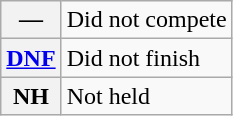<table class="wikitable">
<tr>
<th scope="row">—</th>
<td>Did not compete</td>
</tr>
<tr>
<th scope="row"><a href='#'>DNF</a></th>
<td>Did not finish</td>
</tr>
<tr>
<th scope="row">NH</th>
<td>Not held</td>
</tr>
</table>
